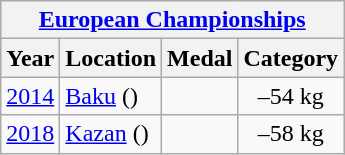<table class="wikitable">
<tr>
<th colspan=4><a href='#'>European Championships</a></th>
</tr>
<tr>
<th>Year</th>
<th>Location</th>
<th>Medal</th>
<th>Category</th>
</tr>
<tr align=center>
<td><a href='#'>2014</a></td>
<td align=left><a href='#'>Baku</a> ()</td>
<td></td>
<td>–54 kg</td>
</tr>
<tr align=center>
<td><a href='#'>2018</a></td>
<td align=left><a href='#'>Kazan</a> ()</td>
<td></td>
<td>–58 kg</td>
</tr>
</table>
